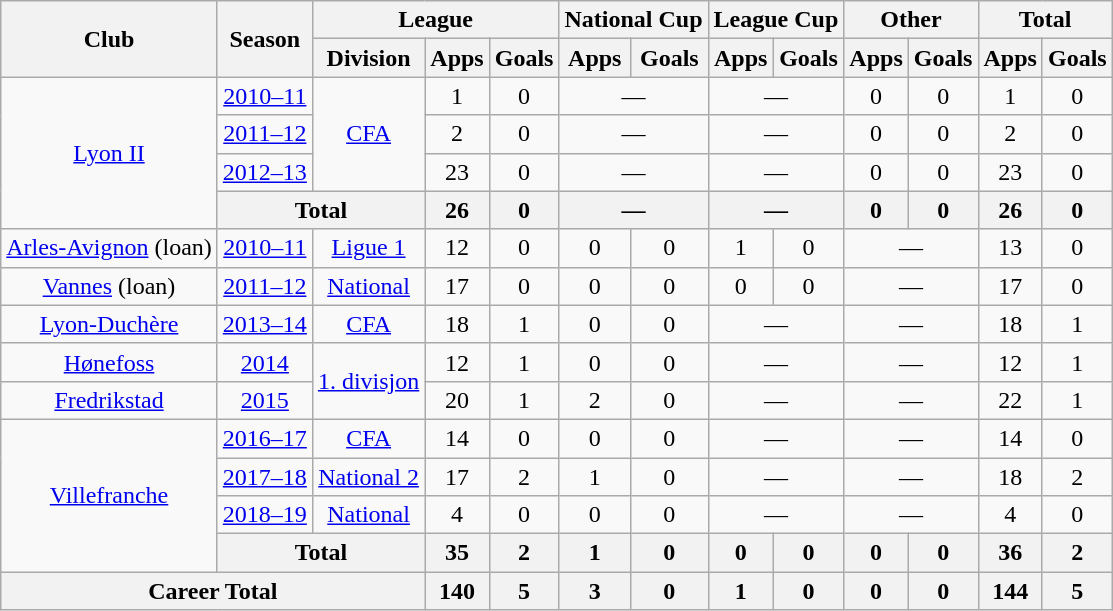<table class="wikitable" style="text-align:center">
<tr>
<th rowspan="2">Club</th>
<th rowspan="2">Season</th>
<th colspan="3">League</th>
<th colspan="2">National Cup</th>
<th colspan="2">League Cup</th>
<th colspan="2">Other</th>
<th colspan="2">Total</th>
</tr>
<tr>
<th>Division</th>
<th>Apps</th>
<th>Goals</th>
<th>Apps</th>
<th>Goals</th>
<th>Apps</th>
<th>Goals</th>
<th>Apps</th>
<th>Goals</th>
<th>Apps</th>
<th>Goals</th>
</tr>
<tr>
<td rowspan="4"><a href='#'>Lyon II</a></td>
<td><a href='#'>2010–11</a></td>
<td rowspan="3"><a href='#'>CFA</a></td>
<td>1</td>
<td>0</td>
<td colspan="2">—</td>
<td colspan="2">—</td>
<td>0</td>
<td>0</td>
<td>1</td>
<td>0</td>
</tr>
<tr>
<td><a href='#'>2011–12</a></td>
<td>2</td>
<td>0</td>
<td colspan="2">—</td>
<td colspan="2">—</td>
<td>0</td>
<td>0</td>
<td>2</td>
<td>0</td>
</tr>
<tr>
<td><a href='#'>2012–13</a></td>
<td>23</td>
<td>0</td>
<td colspan="2">—</td>
<td colspan="2">—</td>
<td>0</td>
<td>0</td>
<td>23</td>
<td>0</td>
</tr>
<tr>
<th colspan="2">Total</th>
<th>26</th>
<th>0</th>
<th colspan="2">—</th>
<th colspan="2">—</th>
<th>0</th>
<th>0</th>
<th>26</th>
<th>0</th>
</tr>
<tr>
<td><a href='#'>Arles-Avignon</a> (loan)</td>
<td><a href='#'>2010–11</a></td>
<td><a href='#'>Ligue 1</a></td>
<td>12</td>
<td>0</td>
<td>0</td>
<td>0</td>
<td>1</td>
<td>0</td>
<td colspan="2">—</td>
<td>13</td>
<td>0</td>
</tr>
<tr>
<td><a href='#'>Vannes</a> (loan)</td>
<td><a href='#'>2011–12</a></td>
<td><a href='#'>National</a></td>
<td>17</td>
<td>0</td>
<td>0</td>
<td>0</td>
<td>0</td>
<td>0</td>
<td colspan="2">—</td>
<td>17</td>
<td>0</td>
</tr>
<tr>
<td><a href='#'>Lyon-Duchère</a></td>
<td><a href='#'>2013–14</a></td>
<td><a href='#'>CFA</a></td>
<td>18</td>
<td>1</td>
<td>0</td>
<td>0</td>
<td colspan="2">—</td>
<td colspan="2">—</td>
<td>18</td>
<td>1</td>
</tr>
<tr>
<td><a href='#'>Hønefoss</a></td>
<td><a href='#'>2014</a></td>
<td rowspan=2><a href='#'>1. divisjon</a></td>
<td>12</td>
<td>1</td>
<td>0</td>
<td>0</td>
<td colspan="2">—</td>
<td colspan="2">—</td>
<td>12</td>
<td>1</td>
</tr>
<tr>
<td><a href='#'>Fredrikstad</a></td>
<td><a href='#'>2015</a></td>
<td>20</td>
<td>1</td>
<td>2</td>
<td>0</td>
<td colspan="2">—</td>
<td colspan="2">—</td>
<td>22</td>
<td>1</td>
</tr>
<tr>
<td rowspan="4"><a href='#'>Villefranche</a></td>
<td><a href='#'>2016–17</a></td>
<td><a href='#'>CFA</a></td>
<td>14</td>
<td>0</td>
<td>0</td>
<td>0</td>
<td colspan="2">—</td>
<td colspan="2">—</td>
<td>14</td>
<td>0</td>
</tr>
<tr>
<td><a href='#'>2017–18</a></td>
<td><a href='#'>National 2</a></td>
<td>17</td>
<td>2</td>
<td>1</td>
<td>0</td>
<td colspan="2">—</td>
<td colspan="2">—</td>
<td>18</td>
<td>2</td>
</tr>
<tr>
<td><a href='#'>2018–19</a></td>
<td><a href='#'>National</a></td>
<td>4</td>
<td>0</td>
<td>0</td>
<td>0</td>
<td colspan="2">—</td>
<td colspan="2">—</td>
<td>4</td>
<td>0</td>
</tr>
<tr>
<th colspan="2">Total</th>
<th>35</th>
<th>2</th>
<th>1</th>
<th>0</th>
<th>0</th>
<th>0</th>
<th>0</th>
<th>0</th>
<th>36</th>
<th>2</th>
</tr>
<tr>
<th colspan="3">Career Total</th>
<th>140</th>
<th>5</th>
<th>3</th>
<th>0</th>
<th>1</th>
<th>0</th>
<th>0</th>
<th>0</th>
<th>144</th>
<th>5</th>
</tr>
</table>
